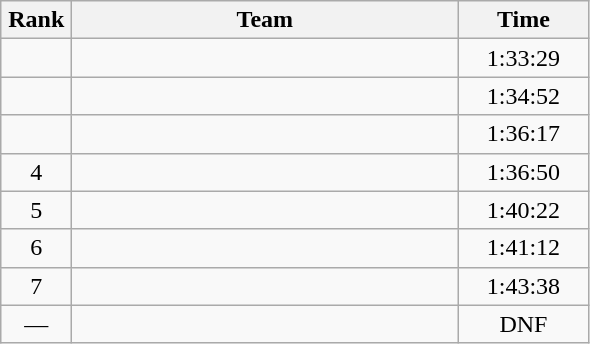<table class=wikitable style="text-align:center">
<tr>
<th width=40>Rank</th>
<th width=250>Team</th>
<th width=80>Time</th>
</tr>
<tr>
<td></td>
<td align=left></td>
<td>1:33:29</td>
</tr>
<tr>
<td></td>
<td align=left></td>
<td>1:34:52</td>
</tr>
<tr>
<td></td>
<td align=left></td>
<td>1:36:17</td>
</tr>
<tr>
<td>4</td>
<td align=left></td>
<td>1:36:50</td>
</tr>
<tr>
<td>5</td>
<td align=left></td>
<td>1:40:22</td>
</tr>
<tr>
<td>6</td>
<td align=left></td>
<td>1:41:12</td>
</tr>
<tr>
<td>7</td>
<td align=left></td>
<td>1:43:38</td>
</tr>
<tr>
<td>—</td>
<td align=left></td>
<td>DNF</td>
</tr>
</table>
